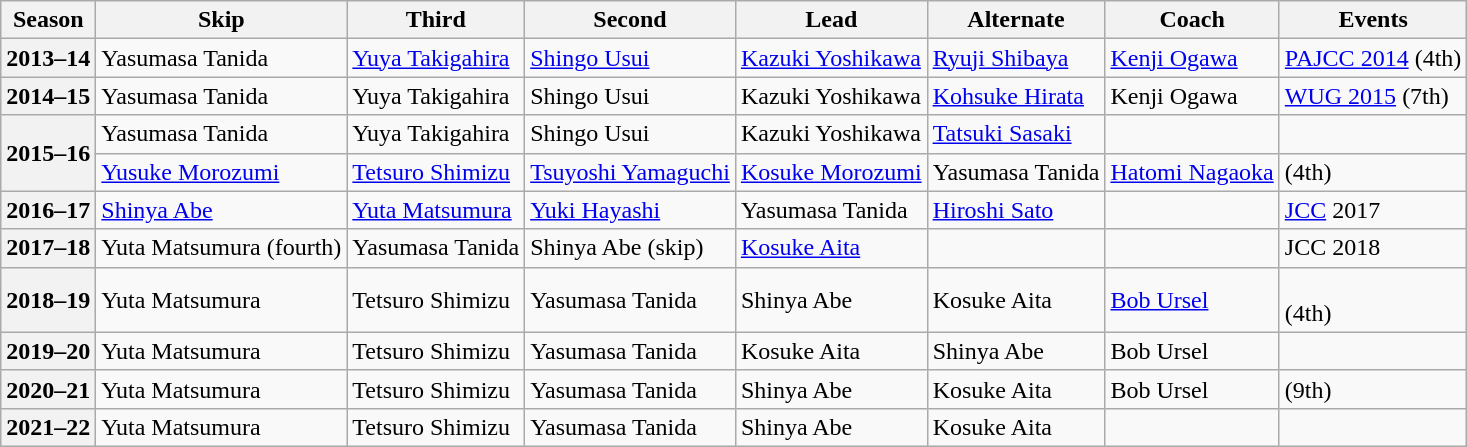<table class="wikitable">
<tr>
<th scope="col">Season</th>
<th scope="col">Skip</th>
<th scope="col">Third</th>
<th scope="col">Second</th>
<th scope="col">Lead</th>
<th scope="col">Alternate</th>
<th scope="col">Coach</th>
<th scope="col">Events</th>
</tr>
<tr>
<th scope="row">2013–14</th>
<td>Yasumasa Tanida</td>
<td><a href='#'>Yuya Takigahira</a></td>
<td><a href='#'>Shingo Usui</a></td>
<td><a href='#'>Kazuki Yoshikawa</a></td>
<td><a href='#'>Ryuji Shibaya</a></td>
<td><a href='#'>Kenji Ogawa</a></td>
<td><a href='#'>PAJCC 2014</a> (4th)</td>
</tr>
<tr>
<th scope="row">2014–15</th>
<td>Yasumasa Tanida</td>
<td>Yuya Takigahira</td>
<td>Shingo Usui</td>
<td>Kazuki Yoshikawa</td>
<td><a href='#'>Kohsuke Hirata</a></td>
<td>Kenji Ogawa</td>
<td><a href='#'>WUG 2015</a> (7th)</td>
</tr>
<tr>
<th scope="row" rowspan=2>2015–16</th>
<td>Yasumasa Tanida</td>
<td>Yuya Takigahira</td>
<td>Shingo Usui</td>
<td>Kazuki Yoshikawa</td>
<td><a href='#'>Tatsuki Sasaki</a></td>
<td></td>
<td></td>
</tr>
<tr>
<td><a href='#'>Yusuke Morozumi</a></td>
<td><a href='#'>Tetsuro Shimizu</a></td>
<td><a href='#'>Tsuyoshi Yamaguchi</a></td>
<td><a href='#'>Kosuke Morozumi</a></td>
<td>Yasumasa Tanida</td>
<td><a href='#'>Hatomi Nagaoka</a></td>
<td> (4th)</td>
</tr>
<tr>
<th scope="row">2016–17</th>
<td><a href='#'>Shinya Abe</a></td>
<td><a href='#'>Yuta Matsumura</a></td>
<td><a href='#'>Yuki Hayashi</a></td>
<td>Yasumasa Tanida</td>
<td><a href='#'>Hiroshi Sato</a></td>
<td></td>
<td><a href='#'>JCC</a> 2017 </td>
</tr>
<tr>
<th scope="row">2017–18</th>
<td>Yuta Matsumura (fourth)</td>
<td>Yasumasa Tanida</td>
<td>Shinya Abe (skip)</td>
<td><a href='#'>Kosuke Aita</a></td>
<td></td>
<td></td>
<td>JCC 2018 </td>
</tr>
<tr>
<th scope="row">2018–19</th>
<td>Yuta Matsumura</td>
<td>Tetsuro Shimizu</td>
<td>Yasumasa Tanida</td>
<td>Shinya Abe</td>
<td>Kosuke Aita</td>
<td><a href='#'>Bob Ursel</a></td>
<td>  <br>  (4th)</td>
</tr>
<tr>
<th scope="row">2019–20</th>
<td>Yuta Matsumura</td>
<td>Tetsuro Shimizu</td>
<td>Yasumasa Tanida</td>
<td>Kosuke Aita</td>
<td>Shinya Abe</td>
<td>Bob Ursel</td>
<td> </td>
</tr>
<tr>
<th scope="row">2020–21</th>
<td>Yuta Matsumura</td>
<td>Tetsuro Shimizu</td>
<td>Yasumasa Tanida</td>
<td>Shinya Abe</td>
<td>Kosuke Aita</td>
<td>Bob Ursel</td>
<td> (9th)</td>
</tr>
<tr>
<th scope="row">2021–22</th>
<td>Yuta Matsumura</td>
<td>Tetsuro Shimizu</td>
<td>Yasumasa Tanida</td>
<td>Shinya Abe</td>
<td>Kosuke Aita</td>
<td></td>
<td></td>
</tr>
</table>
